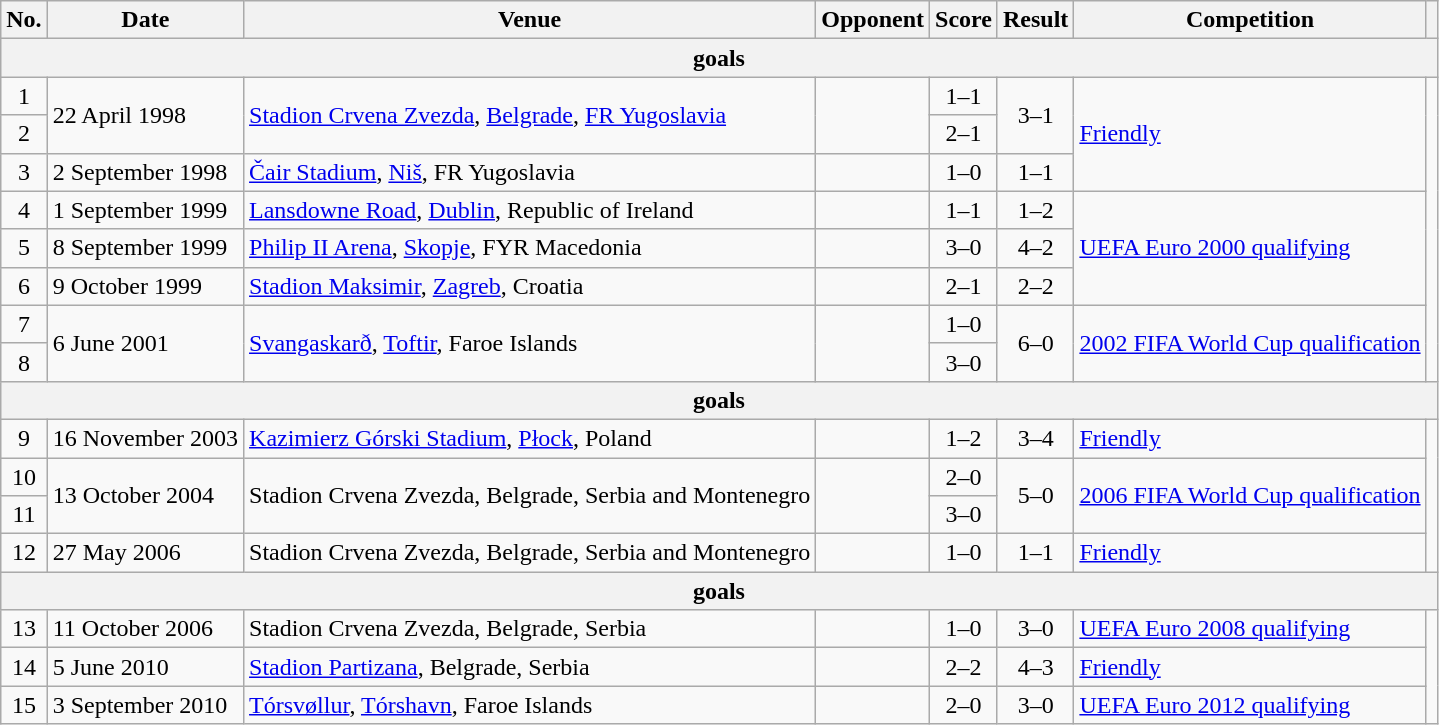<table class="wikitable sortable">
<tr>
<th scope="col">No.</th>
<th scope="col">Date</th>
<th scope="col">Venue</th>
<th scope="col">Opponent</th>
<th scope="col">Score</th>
<th scope="col">Result</th>
<th scope="col">Competition</th>
<th scope="col" class="unsortable"></th>
</tr>
<tr>
<th colspan="8"> goals</th>
</tr>
<tr>
<td align="center">1</td>
<td rowspan="2">22 April 1998</td>
<td rowspan="2"><a href='#'>Stadion Crvena Zvezda</a>, <a href='#'>Belgrade</a>, <a href='#'>FR Yugoslavia</a></td>
<td rowspan="2"></td>
<td align="center">1–1</td>
<td rowspan="2" style="text-align:center">3–1</td>
<td rowspan="3"><a href='#'>Friendly</a></td>
<td rowspan="8" style="text-align:center"></td>
</tr>
<tr>
<td align="center">2</td>
<td align="center">2–1</td>
</tr>
<tr>
<td align="center">3</td>
<td>2 September 1998</td>
<td><a href='#'>Čair Stadium</a>, <a href='#'>Niš</a>, FR Yugoslavia</td>
<td></td>
<td align="center">1–0</td>
<td align="center">1–1</td>
</tr>
<tr>
<td align="center">4</td>
<td>1 September 1999</td>
<td><a href='#'>Lansdowne Road</a>, <a href='#'>Dublin</a>, Republic of Ireland</td>
<td></td>
<td align="center">1–1</td>
<td align="center">1–2</td>
<td rowspan="3"><a href='#'>UEFA Euro 2000 qualifying</a></td>
</tr>
<tr>
<td align="center">5</td>
<td>8 September 1999</td>
<td><a href='#'>Philip II Arena</a>, <a href='#'>Skopje</a>, FYR Macedonia</td>
<td></td>
<td align="center">3–0</td>
<td align="center">4–2</td>
</tr>
<tr>
<td align="center">6</td>
<td>9 October 1999</td>
<td><a href='#'>Stadion Maksimir</a>, <a href='#'>Zagreb</a>, Croatia</td>
<td></td>
<td align="center">2–1</td>
<td align="center">2–2</td>
</tr>
<tr>
<td align="center">7</td>
<td rowspan="2">6 June 2001</td>
<td rowspan="2"><a href='#'>Svangaskarð</a>, <a href='#'>Toftir</a>, Faroe Islands</td>
<td rowspan="2"></td>
<td align="center">1–0</td>
<td rowspan="2" style="text-align:center">6–0</td>
<td rowspan="2"><a href='#'>2002 FIFA World Cup qualification</a></td>
</tr>
<tr>
<td align="center">8</td>
<td align="center">3–0</td>
</tr>
<tr>
<th colspan="8"> goals</th>
</tr>
<tr>
<td align="center">9</td>
<td>16 November 2003</td>
<td><a href='#'>Kazimierz Górski Stadium</a>, <a href='#'>Płock</a>, Poland</td>
<td></td>
<td align="center">1–2</td>
<td align="center">3–4</td>
<td><a href='#'>Friendly</a></td>
<td rowspan="4" style="text-align:center"></td>
</tr>
<tr>
<td align="center">10</td>
<td rowspan="2">13 October 2004</td>
<td rowspan="2">Stadion Crvena Zvezda, Belgrade, Serbia and Montenegro</td>
<td rowspan="2"></td>
<td align="center">2–0</td>
<td rowspan="2" style="text-align:center">5–0</td>
<td rowspan="2"><a href='#'>2006 FIFA World Cup qualification</a></td>
</tr>
<tr>
<td align="center">11</td>
<td align="center">3–0</td>
</tr>
<tr>
<td align="center">12</td>
<td>27 May 2006</td>
<td>Stadion Crvena Zvezda, Belgrade, Serbia and Montenegro</td>
<td></td>
<td align="center">1–0</td>
<td align="center">1–1</td>
<td><a href='#'>Friendly</a></td>
</tr>
<tr>
<th colspan="8"> goals</th>
</tr>
<tr>
<td align="center">13</td>
<td>11 October 2006</td>
<td>Stadion Crvena Zvezda, Belgrade, Serbia</td>
<td></td>
<td align="center">1–0</td>
<td align="center">3–0</td>
<td><a href='#'>UEFA Euro 2008 qualifying</a></td>
<td rowspan="3" style="text-align:center"></td>
</tr>
<tr>
<td align="center">14</td>
<td>5 June 2010</td>
<td><a href='#'>Stadion Partizana</a>, Belgrade, Serbia</td>
<td></td>
<td align="center">2–2</td>
<td align="center">4–3</td>
<td><a href='#'>Friendly</a></td>
</tr>
<tr>
<td align="center">15</td>
<td>3 September 2010</td>
<td><a href='#'>Tórsvøllur</a>, <a href='#'>Tórshavn</a>, Faroe Islands</td>
<td></td>
<td align="center">2–0</td>
<td align="center">3–0</td>
<td><a href='#'>UEFA Euro 2012 qualifying</a></td>
</tr>
</table>
